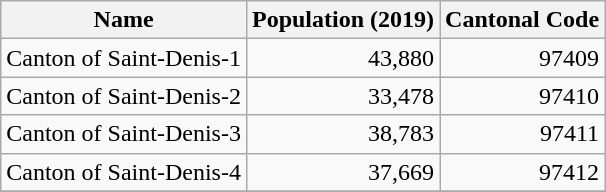<table class="wikitable">
<tr>
<th>Name</th>
<th>Population (2019)</th>
<th>Cantonal Code</th>
</tr>
<tr>
<td>Canton of Saint-Denis-1</td>
<td align="right">43,880</td>
<td align="right">97409</td>
</tr>
<tr>
<td>Canton of Saint-Denis-2</td>
<td align="right">33,478</td>
<td align="right">97410</td>
</tr>
<tr>
<td>Canton of Saint-Denis-3</td>
<td align="right">38,783</td>
<td align="right">97411</td>
</tr>
<tr>
<td>Canton of Saint-Denis-4</td>
<td align="right">37,669</td>
<td align="right">97412</td>
</tr>
<tr>
</tr>
</table>
